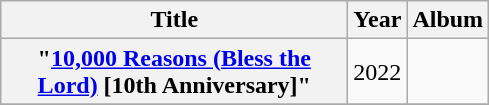<table class="wikitable plainrowheaders" style="text-align:center;">
<tr>
<th scope="col" style="width:14em;">Title</th>
<th scope="col">Year</th>
<th scope="col">Album</th>
</tr>
<tr>
<th scope="row">"<a href='#'>10,000 Reasons (Bless the Lord)</a> [10th Anniversary]"<br></th>
<td>2022</td>
<td></td>
</tr>
<tr>
</tr>
</table>
